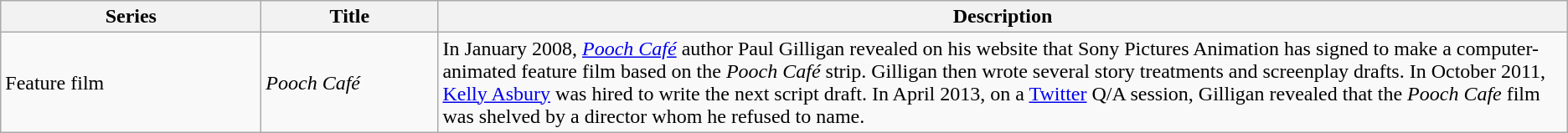<table class="wikitable">
<tr>
<th style="width:150pt;">Series</th>
<th style="width:100pt;">Title</th>
<th>Description</th>
</tr>
<tr>
<td>Feature film</td>
<td><em>Pooch Café</em></td>
<td>In January 2008, <em><a href='#'>Pooch Café</a></em> author Paul Gilligan revealed on his website that Sony Pictures Animation has signed to make a computer-animated feature film based on the <em>Pooch Café</em> strip. Gilligan then wrote several story treatments and screenplay drafts. In October 2011, <a href='#'>Kelly Asbury</a> was hired to write the next script draft. In April 2013, on a <a href='#'>Twitter</a> Q/A session, Gilligan revealed that the <em>Pooch Cafe</em> film was shelved by a director whom he refused to name.</td>
</tr>
</table>
